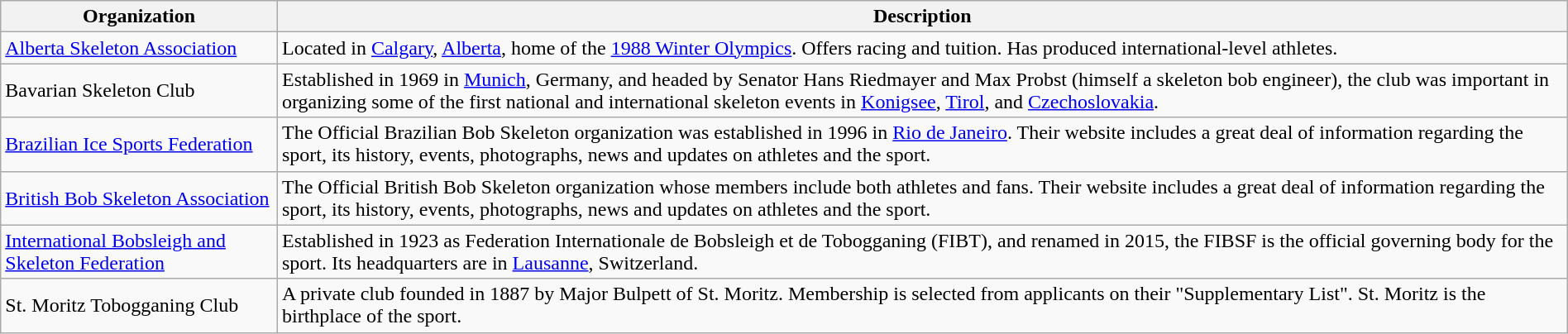<table class="wikitable" style="margin:1em auto;">
<tr>
<th>Organization</th>
<th>Description</th>
</tr>
<tr>
<td><a href='#'>Alberta Skeleton Association</a></td>
<td>Located in <a href='#'>Calgary</a>, <a href='#'>Alberta</a>, home of the <a href='#'>1988 Winter Olympics</a>. Offers racing and tuition. Has produced international-level athletes.</td>
</tr>
<tr>
<td>Bavarian Skeleton Club</td>
<td>Established in 1969 in <a href='#'>Munich</a>, Germany, and headed by Senator Hans Riedmayer and Max Probst (himself a skeleton bob engineer), the club was important in organizing some of the first national and international skeleton events in <a href='#'>Konigsee</a>, <a href='#'>Tirol</a>, and <a href='#'>Czechoslovakia</a>.</td>
</tr>
<tr>
<td><a href='#'>Brazilian Ice Sports Federation</a></td>
<td>The Official Brazilian Bob Skeleton organization was established in 1996 in <a href='#'>Rio de Janeiro</a>. Their website includes a great deal of information regarding the sport, its history, events, photographs, news and updates on athletes and the sport.</td>
</tr>
<tr>
<td><a href='#'>British Bob Skeleton Association</a></td>
<td>The Official British Bob Skeleton organization whose members include both athletes and fans. Their website includes a great deal of information regarding the sport, its history, events, photographs, news and updates on athletes and the sport.</td>
</tr>
<tr>
<td><a href='#'>International Bobsleigh and Skeleton Federation</a></td>
<td>Established in 1923 as Federation Internationale de Bobsleigh et de Tobogganing (FIBT), and renamed in 2015, the FIBSF is the official governing body for the sport. Its headquarters are in <a href='#'>Lausanne</a>, Switzerland.</td>
</tr>
<tr>
<td>St. Moritz Tobogganing Club</td>
<td>A private club founded in 1887 by Major Bulpett of St. Moritz. Membership is selected from applicants on their "Supplementary List". St. Moritz is the birthplace of the sport.</td>
</tr>
</table>
